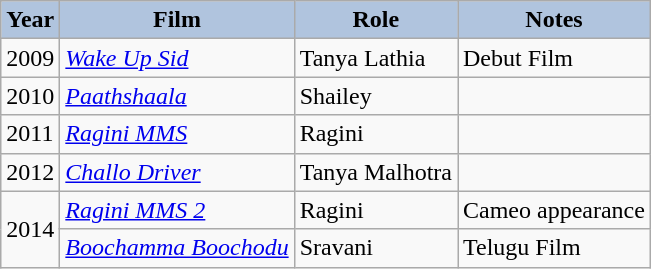<table class="wikitable">
<tr>
<th style="background:#B0C4DE;">Year</th>
<th style="background:#B0C4DE;">Film</th>
<th style="background:#B0C4DE;">Role</th>
<th style="background:#B0C4DE;">Notes</th>
</tr>
<tr>
<td rowspan="1">2009</td>
<td><em><a href='#'>Wake Up Sid</a></em></td>
<td>Tanya Lathia</td>
<td>Debut Film</td>
</tr>
<tr>
<td rowspan="1">2010</td>
<td><em><a href='#'>Paathshaala</a></em></td>
<td>Shailey</td>
<td></td>
</tr>
<tr>
<td rowspan="1">2011</td>
<td><em><a href='#'>Ragini MMS</a> </em></td>
<td>Ragini</td>
<td></td>
</tr>
<tr>
<td rowspan="1">2012</td>
<td><em><a href='#'>Challo Driver</a></em></td>
<td>Tanya Malhotra</td>
<td></td>
</tr>
<tr>
<td rowspan="2">2014</td>
<td><em><a href='#'>Ragini MMS 2</a> </em></td>
<td>Ragini</td>
<td>Cameo appearance</td>
</tr>
<tr>
<td><em><a href='#'>Boochamma Boochodu</a></em></td>
<td>Sravani</td>
<td>Telugu Film</td>
</tr>
</table>
